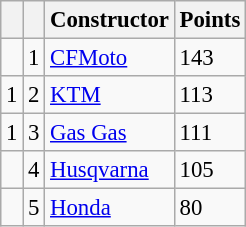<table class="wikitable" style="font-size: 95%;">
<tr>
<th></th>
<th></th>
<th>Constructor</th>
<th>Points</th>
</tr>
<tr>
<td></td>
<td align=center>1</td>
<td> <a href='#'>CFMoto</a></td>
<td align=left>143</td>
</tr>
<tr>
<td> 1</td>
<td align=center>2</td>
<td> <a href='#'>KTM</a></td>
<td align=left>113</td>
</tr>
<tr>
<td> 1</td>
<td align=center>3</td>
<td> <a href='#'>Gas Gas</a></td>
<td align=left>111</td>
</tr>
<tr>
<td></td>
<td align=center>4</td>
<td> <a href='#'>Husqvarna</a></td>
<td align=left>105</td>
</tr>
<tr>
<td></td>
<td align=center>5</td>
<td> <a href='#'>Honda</a></td>
<td align=left>80</td>
</tr>
</table>
